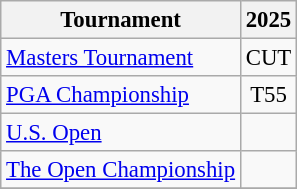<table class="wikitable" style="font-size:95%;text-align:center;">
<tr>
<th>Tournament</th>
<th>2025</th>
</tr>
<tr>
<td align=left><a href='#'>Masters Tournament</a></td>
<td>CUT</td>
</tr>
<tr>
<td align=left><a href='#'>PGA Championship</a></td>
<td>T55</td>
</tr>
<tr>
<td align=left><a href='#'>U.S. Open</a></td>
<td></td>
</tr>
<tr>
<td align=left><a href='#'>The Open Championship</a></td>
<td></td>
</tr>
<tr>
</tr>
</table>
